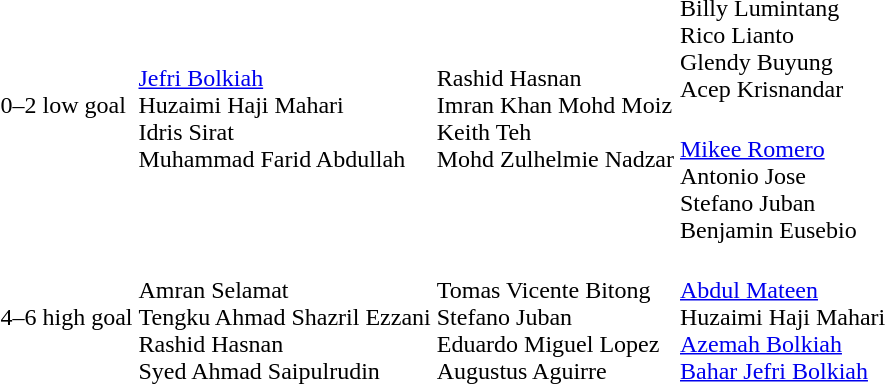<table>
<tr>
<td rowspan=2>0–2 low goal</td>
<td nowrap=true rowspan=2><br><a href='#'>Jefri Bolkiah</a> <br> Huzaimi Haji Mahari <br> Idris Sirat <br> Muhammad Farid Abdullah</td>
<td nowrap=true rowspan=2><br>Rashid Hasnan<br>Imran Khan Mohd Moiz<br>Keith Teh<br>Mohd Zulhelmie Nadzar</td>
<td nowrap=true><br>Billy Lumintang<br>Rico Lianto<br>Glendy Buyung<br>Acep Krisnandar</td>
</tr>
<tr>
<td nowrap=true><br><a href='#'>Mikee Romero</a><br>Antonio Jose<br>Stefano Juban<br>Benjamin Eusebio</td>
</tr>
<tr>
<td>4–6 high goal</td>
<td nowrap=true><br>Amran Selamat<br>Tengku Ahmad Shazril Ezzani<br>Rashid Hasnan<br>Syed Ahmad Saipulrudin</td>
<td nowrap=true><br>Tomas Vicente Bitong<br>Stefano Juban<br>Eduardo Miguel Lopez<br>Augustus Aguirre</td>
<td nowrap=true><br><a href='#'>Abdul Mateen</a><br>Huzaimi Haji Mahari<br><a href='#'>Azemah Bolkiah</a><br><a href='#'>Bahar Jefri Bolkiah</a></td>
</tr>
</table>
